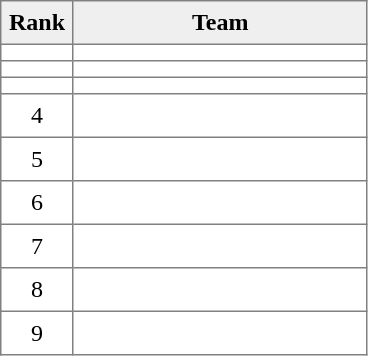<table style=border-collapse:collapse border=1 cellspacing=1 cellpadding=5>
<tr align=center bgcolor=#efefef>
<th width=35>Rank</th>
<th width=185>Team</th>
</tr>
<tr align=center>
<td></td>
<td style="text-align:left;"></td>
</tr>
<tr align=center>
<td></td>
<td style="text-align:left;"></td>
</tr>
<tr align=center>
<td></td>
<td style="text-align:left;"></td>
</tr>
<tr align=center>
<td>4</td>
<td style="text-align:left;"></td>
</tr>
<tr align=center>
<td>5</td>
<td style="text-align:left;"></td>
</tr>
<tr align=center>
<td>6</td>
<td style="text-align:left;"></td>
</tr>
<tr align=center>
<td>7</td>
<td style="text-align:left;"></td>
</tr>
<tr align=center>
<td>8</td>
<td style="text-align:left;"></td>
</tr>
<tr align=center>
<td>9</td>
<td style="text-align:left;"></td>
</tr>
</table>
